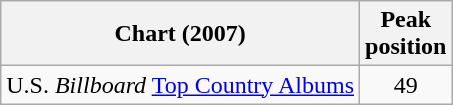<table class="wikitable">
<tr>
<th>Chart (2007)</th>
<th>Peak<br>position</th>
</tr>
<tr>
<td>U.S. <em>Billboard</em> <a href='#'>Top Country Albums</a></td>
<td style="text-align:center;">49</td>
</tr>
</table>
